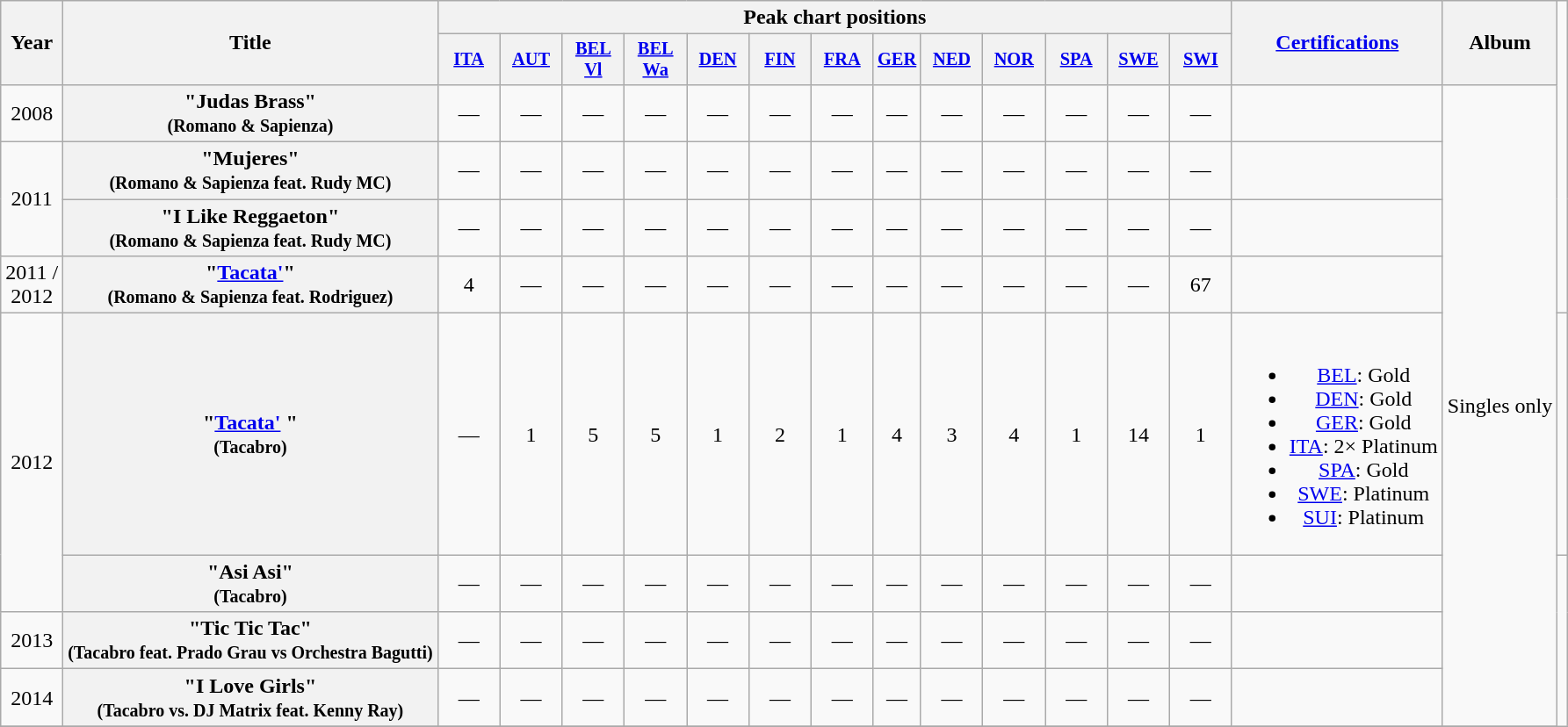<table class="wikitable plainrowheaders" style="text-align:center;">
<tr>
<th scope="col" rowspan="2">Year</th>
<th scope="col" rowspan="2">Title</th>
<th scope="col" colspan="13">Peak chart positions</th>
<th scope="col" rowspan="2"><a href='#'>Certifications</a></th>
<th scope="col" rowspan="2">Album</th>
</tr>
<tr>
<th scope="col" style="width:3em;font-size:85%;"><a href='#'>ITA</a> <br></th>
<th scope="col" style="width:3em;font-size:85%;"><a href='#'>AUT</a> <br></th>
<th scope="col" style="width:3em;font-size:85%;"><a href='#'>BEL <br>Vl</a> <br></th>
<th scope="col" style="width:3em;font-size:85%;"><a href='#'>BEL <br>Wa</a> <br></th>
<th scope="col" style="width:3em;font-size:85%;"><a href='#'>DEN</a> <br></th>
<th scope="col" style="width:3em;font-size:85%;"><a href='#'>FIN</a> <br></th>
<th scope="col" style="width:3em;font-size:85%;"><a href='#'>FRA</a> <br></th>
<th scope="col" style="witch;3em;font-size:85%;"><a href='#'>GER</a> <br></th>
<th scope="col" style="width:3em;font-size:85%;"><a href='#'>NED</a> <br></th>
<th scope="col" style="width:3em;font-size:85%;"><a href='#'>NOR</a> <br></th>
<th scope="col" style="width:3em;font-size:85%;"><a href='#'>SPA</a> <br></th>
<th scope="col" style="width:3em;font-size:85%;"><a href='#'>SWE</a> <br></th>
<th scope="col" style="width:3em;font-size:85%;"><a href='#'>SWI</a> <br></th>
</tr>
<tr>
<td>2008</td>
<th scope="row">"Judas Brass" <br><small>(Romano & Sapienza)</small></th>
<td>—</td>
<td>—</td>
<td>—</td>
<td>—</td>
<td>—</td>
<td>—</td>
<td>—</td>
<td>—</td>
<td>—</td>
<td>—</td>
<td>—</td>
<td>—</td>
<td>—</td>
<td></td>
<td rowspan="8">Singles only</td>
</tr>
<tr>
<td rowspan="2">2011</td>
<th scope="row">"Mujeres" <br><small>(Romano & Sapienza feat. Rudy MC)</small></th>
<td>—</td>
<td>—</td>
<td>—</td>
<td>—</td>
<td>—</td>
<td>—</td>
<td>—</td>
<td>—</td>
<td>—</td>
<td>—</td>
<td>—</td>
<td>—</td>
<td>—</td>
<td></td>
</tr>
<tr>
<th scope="row">"I Like Reggaeton" <br><small>(Romano & Sapienza feat. Rudy MC)</small></th>
<td>—</td>
<td>—</td>
<td>—</td>
<td>—</td>
<td>—</td>
<td>—</td>
<td>—</td>
<td>—</td>
<td>—</td>
<td>—</td>
<td>—</td>
<td>—</td>
<td>—</td>
<td></td>
</tr>
<tr>
<td>2011 / <br> 2012</td>
<th scope="row">"<a href='#'>Tacata'</a>" <br><small>(Romano & Sapienza feat. Rodriguez)</small></th>
<td>4</td>
<td>—</td>
<td>—</td>
<td>—</td>
<td>—</td>
<td>—</td>
<td>—</td>
<td>—</td>
<td>—</td>
<td>—</td>
<td>—</td>
<td>—</td>
<td>67</td>
<td></td>
</tr>
<tr>
<td rowspan="2">2012</td>
<th scope="row">"<a href='#'>Tacata'</a> " <br><small>(Tacabro)</small></th>
<td>—</td>
<td>1</td>
<td>5</td>
<td>5</td>
<td>1</td>
<td>2</td>
<td>1</td>
<td>4</td>
<td>3</td>
<td>4</td>
<td>1</td>
<td>14</td>
<td>1</td>
<td><br><ul><li><a href='#'>BEL</a>: Gold</li><li><a href='#'>DEN</a>: Gold</li><li><a href='#'>GER</a>: Gold</li><li><a href='#'>ITA</a>: 2× Platinum</li><li><a href='#'>SPA</a>: Gold</li><li><a href='#'>SWE</a>: Platinum</li><li><a href='#'>SUI</a>: Platinum</li></ul></td>
<td></td>
</tr>
<tr>
<th scope="row">"Asi Asi" <br><small>(Tacabro)</small></th>
<td>—</td>
<td>—</td>
<td>—</td>
<td>—</td>
<td>—</td>
<td>—</td>
<td>—</td>
<td>—</td>
<td>—</td>
<td>—</td>
<td>—</td>
<td>—</td>
<td>—</td>
<td></td>
</tr>
<tr>
<td>2013</td>
<th scope="row">"Tic Tic Tac" <br><small>(Tacabro feat. Prado Grau vs Orchestra Bagutti)</small></th>
<td>—</td>
<td>—</td>
<td>—</td>
<td>—</td>
<td>—</td>
<td>—</td>
<td>—</td>
<td>—</td>
<td>—</td>
<td>—</td>
<td>—</td>
<td>—</td>
<td>—</td>
<td></td>
</tr>
<tr>
<td>2014</td>
<th scope="row">"I Love Girls" <br><small>(Tacabro vs. DJ Matrix feat. Kenny Ray)</small></th>
<td>—</td>
<td>—</td>
<td>—</td>
<td>—</td>
<td>—</td>
<td>—</td>
<td>—</td>
<td>—</td>
<td>—</td>
<td>—</td>
<td>—</td>
<td>—</td>
<td>—</td>
<td></td>
</tr>
<tr>
</tr>
</table>
